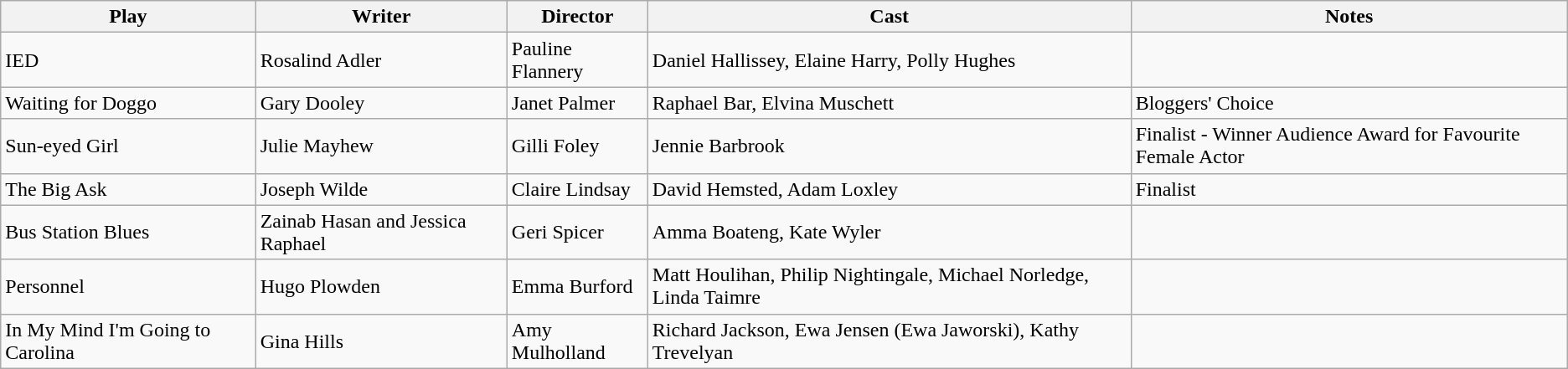<table class="wikitable">
<tr>
<th>Play</th>
<th>Writer</th>
<th>Director</th>
<th>Cast</th>
<th>Notes</th>
</tr>
<tr>
<td>IED</td>
<td>Rosalind Adler</td>
<td>Pauline Flannery</td>
<td>Daniel Hallissey, Elaine Harry, Polly Hughes</td>
<td></td>
</tr>
<tr>
<td>Waiting for Doggo</td>
<td>Gary Dooley</td>
<td>Janet Palmer</td>
<td>Raphael Bar, Elvina Muschett</td>
<td>Bloggers' Choice</td>
</tr>
<tr>
<td>Sun-eyed Girl</td>
<td>Julie Mayhew</td>
<td>Gilli Foley</td>
<td>Jennie Barbrook</td>
<td>Finalist - Winner Audience Award for Favourite Female Actor</td>
</tr>
<tr>
<td>The Big Ask</td>
<td>Joseph Wilde</td>
<td>Claire Lindsay</td>
<td>David Hemsted, Adam Loxley</td>
<td>Finalist</td>
</tr>
<tr>
<td>Bus Station Blues</td>
<td>Zainab Hasan and Jessica Raphael</td>
<td>Geri Spicer</td>
<td>Amma Boateng, Kate Wyler</td>
<td></td>
</tr>
<tr>
<td>Personnel</td>
<td>Hugo Plowden</td>
<td>Emma Burford</td>
<td>Matt Houlihan, Philip Nightingale, Michael Norledge, Linda Taimre</td>
<td></td>
</tr>
<tr>
<td>In My Mind I'm Going to Carolina</td>
<td>Gina Hills</td>
<td>Amy Mulholland</td>
<td>Richard Jackson, Ewa Jensen (Ewa Jaworski), Kathy Trevelyan</td>
<td></td>
</tr>
</table>
